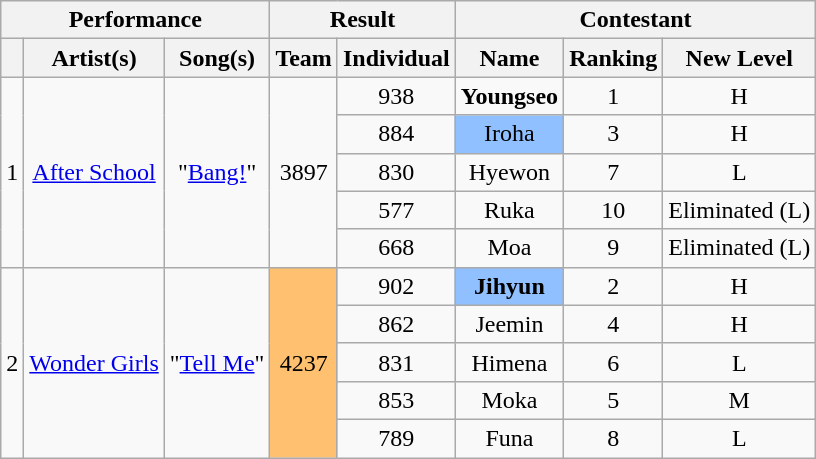<table class="wikitable collapsible" style="text-align:center">
<tr>
<th colspan="3">Performance</th>
<th colspan="2">Result</th>
<th colspan="3">Contestant</th>
</tr>
<tr>
<th></th>
<th>Artist(s)</th>
<th>Song(s)</th>
<th>Team</th>
<th>Individual</th>
<th>Name</th>
<th>Ranking</th>
<th>New Level</th>
</tr>
<tr>
<td rowspan="5">1</td>
<td rowspan="5"><a href='#'>After School</a></td>
<td rowspan="5">"<a href='#'>Bang!</a>"</td>
<td rowspan="5">3897</td>
<td>938</td>
<td><strong>Youngseo</strong></td>
<td>1</td>
<td>H</td>
</tr>
<tr>
<td>884</td>
<td style="background:#90C0FF">Iroha</td>
<td>3</td>
<td>H</td>
</tr>
<tr>
<td>830</td>
<td>Hyewon</td>
<td>7</td>
<td>L</td>
</tr>
<tr>
<td>577</td>
<td>Ruka</td>
<td>10</td>
<td>Eliminated (L)</td>
</tr>
<tr>
<td>668</td>
<td>Moa</td>
<td>9</td>
<td>Eliminated (L)</td>
</tr>
<tr>
<td rowspan="5">2</td>
<td rowspan="5"><a href='#'>Wonder Girls</a></td>
<td rowspan="5">"<a href='#'>Tell Me</a>"</td>
<td rowspan="5" style="background:#FFC06F">4237</td>
<td>902</td>
<td style="background:#90C0FF"><strong>Jihyun</strong></td>
<td>2</td>
<td>H</td>
</tr>
<tr>
<td>862</td>
<td>Jeemin</td>
<td>4</td>
<td>H</td>
</tr>
<tr>
<td>831</td>
<td>Himena</td>
<td>6</td>
<td>L</td>
</tr>
<tr>
<td>853</td>
<td>Moka</td>
<td>5</td>
<td>M</td>
</tr>
<tr>
<td>789</td>
<td>Funa</td>
<td>8</td>
<td>L</td>
</tr>
</table>
